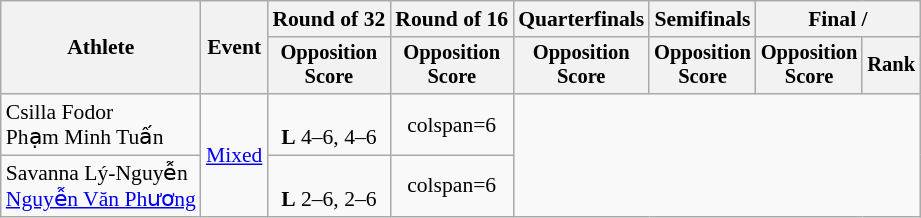<table class=wikitable style="font-size:90%">
<tr>
<th rowspan=2>Athlete</th>
<th rowspan=2>Event</th>
<th>Round of 32</th>
<th>Round of 16</th>
<th>Quarterfinals</th>
<th>Semifinals</th>
<th colspan=2>Final / </th>
</tr>
<tr style="font-size:95%">
<th>Opposition<br>Score</th>
<th>Opposition<br>Score</th>
<th>Opposition<br>Score</th>
<th>Opposition<br>Score</th>
<th>Opposition<br>Score</th>
<th>Rank</th>
</tr>
<tr align=center>
<td align=left>Csilla Fodor<br>Phạm Minh Tuấn</td>
<td align=left rowspan=2><a href='#'>Mixed</a></td>
<td><br><strong>L</strong> 4–6, 4–6</td>
<td>colspan=6 </td>
</tr>
<tr align=center>
<td align=left>Savanna Lý-Nguyễn<br><a href='#'>Nguyễn Văn Phương</a></td>
<td> <br><strong>L</strong> 2–6, 2–6</td>
<td>colspan=6 </td>
</tr>
</table>
